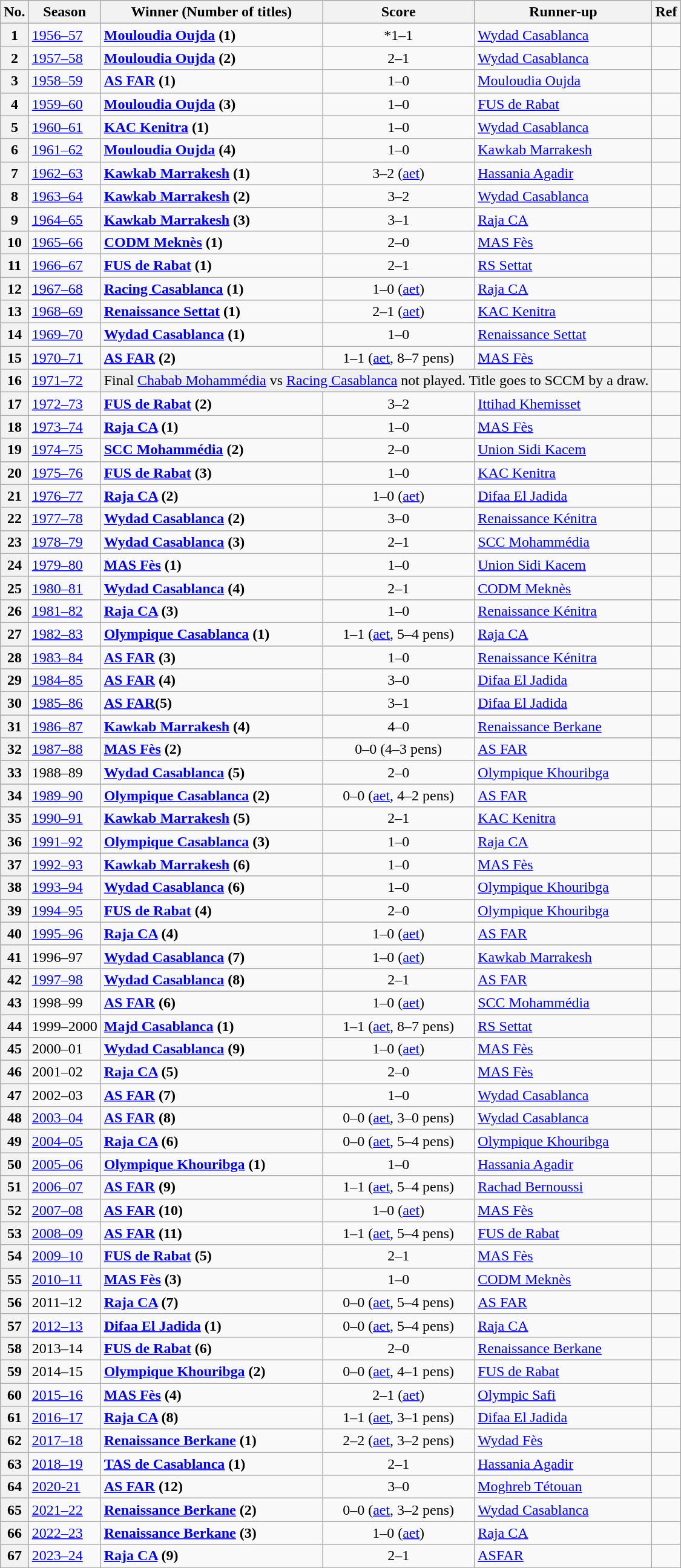<table class="wikitable sortable">
<tr>
<th>No.</th>
<th>Season</th>
<th>Winner (Number of titles)</th>
<th>Score</th>
<th>Runner-up</th>
<th>Ref</th>
</tr>
<tr>
<th><strong>1</strong></th>
<td><a href='#'>1956–57</a></td>
<td><strong><a href='#'>Mouloudia Oujda</a> (1)</strong></td>
<td style="text-align:center;">*1–1</td>
<td><a href='#'>Wydad Casablanca</a></td>
<td></td>
</tr>
<tr>
<th><strong>2</strong></th>
<td><a href='#'>1957–58</a></td>
<td><strong><a href='#'>Mouloudia Oujda</a> (2)</strong></td>
<td style="text-align:center;">2–1</td>
<td><a href='#'>Wydad Casablanca</a></td>
<td></td>
</tr>
<tr>
<th><strong>3</strong></th>
<td><a href='#'>1958–59</a></td>
<td><strong><a href='#'>AS FAR</a> (1)</strong></td>
<td style="text-align:center;">1–0</td>
<td><a href='#'>Mouloudia Oujda</a></td>
<td></td>
</tr>
<tr>
<th><strong>4</strong></th>
<td><a href='#'>1959–60</a></td>
<td><strong><a href='#'>Mouloudia Oujda</a> (3)</strong></td>
<td style="text-align:center;">1–0</td>
<td><a href='#'>FUS de Rabat</a></td>
<td></td>
</tr>
<tr>
<th><strong>5</strong></th>
<td><a href='#'>1960–61</a></td>
<td><strong><a href='#'>KAC Kenitra</a> (1)</strong></td>
<td style="text-align:center;">1–0</td>
<td><a href='#'>Wydad Casablanca</a></td>
<td></td>
</tr>
<tr>
<th><strong>6</strong></th>
<td><a href='#'>1961–62</a></td>
<td><strong><a href='#'>Mouloudia Oujda</a> (4)</strong></td>
<td style="text-align:center;">1–0</td>
<td><a href='#'>Kawkab Marrakesh</a></td>
<td></td>
</tr>
<tr>
<th><strong>7</strong></th>
<td><a href='#'>1962–63</a></td>
<td><strong><a href='#'>Kawkab Marrakesh</a> (1)</strong></td>
<td style="text-align:center;">3–2 (<a href='#'>aet</a>)</td>
<td><a href='#'>Hassania Agadir</a></td>
<td></td>
</tr>
<tr>
<th><strong>8</strong></th>
<td><a href='#'>1963–64</a></td>
<td><strong><a href='#'>Kawkab Marrakesh</a> (2)</strong></td>
<td style="text-align:center;">3–2</td>
<td><a href='#'>Wydad Casablanca</a></td>
<td></td>
</tr>
<tr>
<th><strong>9</strong></th>
<td><a href='#'>1964–65</a></td>
<td><strong><a href='#'>Kawkab Marrakesh</a> (3)</strong></td>
<td style="text-align:center;">3–1</td>
<td><a href='#'>Raja CA</a></td>
<td></td>
</tr>
<tr>
<th><strong>10</strong></th>
<td><a href='#'>1965–66</a></td>
<td><strong><a href='#'>CODM Meknès</a> (1)</strong></td>
<td style="text-align:center;">2–0</td>
<td><a href='#'>MAS Fès</a></td>
<td></td>
</tr>
<tr>
<th><strong>11</strong></th>
<td><a href='#'>1966–67</a></td>
<td><strong><a href='#'>FUS de Rabat</a> (1)</strong></td>
<td style="text-align:center;">2–1</td>
<td><a href='#'>RS Settat</a></td>
<td></td>
</tr>
<tr>
<th><strong>12</strong></th>
<td><a href='#'>1967–68</a></td>
<td><strong><a href='#'>Racing Casablanca</a> (1)</strong></td>
<td style="text-align:center;">1–0 (<a href='#'>aet</a>)</td>
<td><a href='#'>Raja CA</a></td>
<td></td>
</tr>
<tr>
<th><strong>13</strong></th>
<td><a href='#'>1968–69</a></td>
<td><strong><a href='#'>Renaissance Settat</a> (1)</strong></td>
<td style="text-align:center;">2–1 (<a href='#'>aet</a>)</td>
<td><a href='#'>KAC Kenitra</a></td>
<td></td>
</tr>
<tr>
<th><strong>14</strong></th>
<td><a href='#'>1969–70</a></td>
<td><strong><a href='#'>Wydad Casablanca</a> (1)</strong></td>
<td style="text-align:center;">1–0</td>
<td><a href='#'>Renaissance Settat</a></td>
<td></td>
</tr>
<tr>
<th><strong>15</strong></th>
<td><a href='#'>1970–71</a></td>
<td><strong><a href='#'>AS FAR</a> (2)</strong></td>
<td style="text-align:center;">1–1 (<a href='#'>aet</a>, 8–7 pens)</td>
<td><a href='#'>MAS Fès</a></td>
<td></td>
</tr>
<tr>
<th><strong>16</strong></th>
<td><a href='#'>1971–72</a><em></td>
<td colspan=3 style="background:#efefef; text-align:center;"></em>Final <a href='#'>Chabab Mohammédia</a> vs <a href='#'>Racing Casablanca</a> not played. Title goes to SCCM by a draw.<em></td>
<td></td>
</tr>
<tr>
<th><strong>17</strong></th>
<td><a href='#'>1972–73</a></td>
<td><strong><a href='#'>FUS de Rabat</a> (2)</strong></td>
<td style="text-align:center;">3–2</td>
<td><a href='#'>Ittihad Khemisset</a></td>
<td></td>
</tr>
<tr>
<th><strong>18</strong></th>
<td><a href='#'>1973–74</a></td>
<td><strong><a href='#'>Raja CA</a> (1)</strong></td>
<td style="text-align:center;">1–0</td>
<td><a href='#'>MAS Fès</a></td>
<td></td>
</tr>
<tr>
<th><strong>19</strong></th>
<td><a href='#'>1974–75</a></td>
<td><strong><a href='#'>SCC Mohammédia</a> (2)</strong></td>
<td style="text-align:center;">2–0</td>
<td><a href='#'>Union Sidi Kacem</a></td>
<td></td>
</tr>
<tr>
<th><strong>20</strong></th>
<td><a href='#'>1975–76</a></td>
<td><strong><a href='#'>FUS de Rabat</a> (3)</strong></td>
<td style="text-align:center;">1–0</td>
<td><a href='#'>KAC Kenitra</a></td>
<td></td>
</tr>
<tr>
<th><strong>21</strong></th>
<td><a href='#'>1976–77</a></td>
<td><strong><a href='#'>Raja CA</a> (2)</strong></td>
<td style="text-align:center;">1–0 (<a href='#'>aet</a>)</td>
<td><a href='#'>Difaa El Jadida</a></td>
<td></td>
</tr>
<tr>
<th><strong>22</strong></th>
<td><a href='#'>1977–78</a></td>
<td><strong><a href='#'>Wydad Casablanca</a> (2)</strong></td>
<td style="text-align:center;">3–0</td>
<td><a href='#'>Renaissance Kénitra</a></td>
<td></td>
</tr>
<tr>
<th><strong>23</strong></th>
<td><a href='#'>1978–79</a></td>
<td><strong><a href='#'>Wydad Casablanca</a> (3)</strong></td>
<td style="text-align:center;">2–1</td>
<td><a href='#'>SCC Mohammédia</a></td>
<td></td>
</tr>
<tr>
<th><strong>24</strong></th>
<td><a href='#'>1979–80</a></td>
<td><strong><a href='#'>MAS Fès</a> (1)</strong></td>
<td style="text-align:center;">1–0</td>
<td><a href='#'>Union Sidi Kacem</a></td>
<td></td>
</tr>
<tr>
<th><strong>25</strong></th>
<td><a href='#'>1980–81</a></td>
<td><strong><a href='#'>Wydad Casablanca</a> (4)</strong></td>
<td style="text-align:center;">2–1</td>
<td><a href='#'>CODM Meknès</a></td>
<td></td>
</tr>
<tr>
<th><strong>26</strong></th>
<td><a href='#'>1981–82</a></td>
<td><strong><a href='#'>Raja CA</a> (3)</strong></td>
<td style="text-align:center;">1–0</td>
<td><a href='#'>Renaissance Kénitra</a></td>
<td></td>
</tr>
<tr>
<th><strong>27</strong></th>
<td><a href='#'>1982–83</a></td>
<td><strong><a href='#'>Olympique Casablanca</a> (1)</strong></td>
<td style="text-align:center;">1–1 (<a href='#'>aet</a>, 5–4 pens)</td>
<td><a href='#'>Raja CA</a></td>
<td></td>
</tr>
<tr>
<th><strong>28</strong></th>
<td><a href='#'>1983–84</a></td>
<td><strong><a href='#'>AS FAR</a> (3)</strong></td>
<td style="text-align:center;">1–0</td>
<td><a href='#'>Renaissance Kénitra</a></td>
<td></td>
</tr>
<tr>
<th><strong>29</strong></th>
<td><a href='#'>1984–85</a></td>
<td><strong><a href='#'>AS FAR</a> (4)</strong></td>
<td style="text-align:center;">3–0</td>
<td><a href='#'>Difaa El Jadida</a></td>
<td></td>
</tr>
<tr>
<th><strong>30</strong></th>
<td><a href='#'>1985–86</a></td>
<td><strong><a href='#'>AS FAR</a>(5)</strong></td>
<td style="text-align:center;">3–1</td>
<td><a href='#'>Difaa El Jadida</a></td>
<td></td>
</tr>
<tr>
<th><strong>31</strong></th>
<td><a href='#'>1986–87</a></td>
<td><strong><a href='#'>Kawkab Marrakesh</a> (4)</strong></td>
<td style="text-align:center;">4–0</td>
<td><a href='#'>Renaissance Berkane</a></td>
<td></td>
</tr>
<tr>
<th><strong>32</strong></th>
<td><a href='#'>1987–88</a></td>
<td><strong><a href='#'>MAS Fès</a> (2)</strong></td>
<td style="text-align:center;">0–0 (4–3 pens)</td>
<td><a href='#'>AS FAR</a></td>
<td></td>
</tr>
<tr>
<th><strong>33</strong></th>
<td>1988–89</td>
<td><strong><a href='#'>Wydad Casablanca</a> (5)</strong></td>
<td style="text-align:center;">2–0</td>
<td><a href='#'>Olympique Khouribga</a></td>
<td></td>
</tr>
<tr>
<th><strong>34</strong></th>
<td><a href='#'>1989–90</a></td>
<td><strong><a href='#'>Olympique Casablanca</a> (2)</strong></td>
<td style="text-align:center;">0–0 (<a href='#'>aet</a>, 4–2 pens)</td>
<td><a href='#'>AS FAR</a></td>
<td></td>
</tr>
<tr>
<th><strong>35</strong></th>
<td><a href='#'>1990–91</a></td>
<td><strong><a href='#'>Kawkab Marrakesh</a> (5)</strong></td>
<td style="text-align:center;">2–1</td>
<td><a href='#'>KAC Kenitra</a></td>
<td></td>
</tr>
<tr>
<th><strong>36</strong></th>
<td><a href='#'>1991–92</a></td>
<td><strong><a href='#'>Olympique Casablanca</a> (3)</strong></td>
<td style="text-align:center;">1–0</td>
<td><a href='#'>Raja CA</a></td>
<td></td>
</tr>
<tr>
<th><strong>37</strong></th>
<td><a href='#'>1992–93</a></td>
<td><strong><a href='#'>Kawkab Marrakesh</a> (6)</strong></td>
<td style="text-align:center;">1–0</td>
<td><a href='#'>MAS Fès</a></td>
<td></td>
</tr>
<tr>
<th><strong>38</strong></th>
<td><a href='#'>1993–94</a></td>
<td><strong><a href='#'>Wydad Casablanca</a> (6)</strong></td>
<td style="text-align:center;">1–0</td>
<td><a href='#'>Olympique Khouribga</a></td>
<td></td>
</tr>
<tr>
<th><strong>39</strong></th>
<td><a href='#'>1994–95</a></td>
<td><strong><a href='#'>FUS de Rabat</a> (4)</strong></td>
<td style="text-align:center;">2–0</td>
<td><a href='#'>Olympique Khouribga</a></td>
<td></td>
</tr>
<tr>
<th><strong>40</strong></th>
<td><a href='#'>1995–96</a></td>
<td><strong><a href='#'>Raja CA</a> (4)</strong></td>
<td style="text-align:center;">1–0 (<a href='#'>aet</a>)</td>
<td><a href='#'>AS FAR</a></td>
<td></td>
</tr>
<tr>
<th><strong>41</strong></th>
<td>1996–97</td>
<td><strong><a href='#'>Wydad Casablanca</a> (7)</strong></td>
<td style="text-align:center;">1–0 (<a href='#'>aet</a>)</td>
<td><a href='#'>Kawkab Marrakesh</a></td>
<td></td>
</tr>
<tr>
<th><strong>42</strong></th>
<td><a href='#'>1997–98</a></td>
<td><strong><a href='#'>Wydad Casablanca</a> (8)</strong></td>
<td style="text-align:center;">2–1</td>
<td><a href='#'>AS FAR</a></td>
<td></td>
</tr>
<tr>
<th><strong>43</strong></th>
<td>1998–99</td>
<td><strong><a href='#'>AS FAR</a> (6)</strong></td>
<td style="text-align:center;">1–0 (<a href='#'>aet</a>)</td>
<td><a href='#'>SCC Mohammédia</a></td>
<td></td>
</tr>
<tr>
<th><strong>44</strong></th>
<td>1999–2000</td>
<td><strong><a href='#'>Majd Casablanca</a> (1)</strong></td>
<td style="text-align:center;">1–1 (<a href='#'>aet</a>, 8–7 pens)</td>
<td><a href='#'>RS Settat</a></td>
<td></td>
</tr>
<tr>
<th><strong>45</strong></th>
<td>2000–01</td>
<td><strong><a href='#'>Wydad Casablanca</a> (9)</strong></td>
<td style="text-align:center;">1–0 (<a href='#'>aet</a>)</td>
<td><a href='#'>MAS Fès</a></td>
<td></td>
</tr>
<tr>
<th><strong>46</strong></th>
<td>2001–02</td>
<td><strong><a href='#'>Raja CA</a> (5)</strong></td>
<td style="text-align:center;">2–0</td>
<td><a href='#'>MAS Fès</a></td>
<td></td>
</tr>
<tr>
<th><strong>47</strong></th>
<td>2002–03</td>
<td><strong><a href='#'>AS FAR</a> (7)</strong></td>
<td style="text-align:center;">1–0</td>
<td><a href='#'>Wydad Casablanca</a></td>
<td></td>
</tr>
<tr>
<th><strong>48</strong></th>
<td><a href='#'>2003–04</a></td>
<td><strong><a href='#'>AS FAR</a> (8)</strong></td>
<td style="text-align:center;">0–0 (<a href='#'>aet</a>, 3–0 pens)</td>
<td><a href='#'>Wydad Casablanca</a></td>
<td></td>
</tr>
<tr>
<th><strong>49</strong></th>
<td><a href='#'>2004–05</a></td>
<td><strong><a href='#'>Raja CA</a> (6)</strong></td>
<td style="text-align:center;">0–0 (<a href='#'>aet</a>, 5–4 pens)</td>
<td><a href='#'>Olympique Khouribga</a></td>
<td></td>
</tr>
<tr>
<th><strong>50</strong></th>
<td><a href='#'>2005–06</a></td>
<td><strong><a href='#'>Olympique Khouribga</a> (1)</strong></td>
<td style="text-align:center;">1–0</td>
<td><a href='#'>Hassania Agadir</a></td>
<td></td>
</tr>
<tr>
<th><strong>51</strong></th>
<td><a href='#'>2006–07</a></td>
<td><strong><a href='#'>AS FAR</a> (9)</strong></td>
<td style="text-align:center;">1–1 (<a href='#'>aet</a>, 5–4 pens)</td>
<td><a href='#'>Rachad Bernoussi</a></td>
<td></td>
</tr>
<tr>
<th><strong>52</strong></th>
<td><a href='#'>2007–08</a></td>
<td><strong><a href='#'>AS FAR</a> (10)</strong></td>
<td style="text-align:center;">1–0 (<a href='#'>aet</a>)</td>
<td><a href='#'>MAS Fès</a></td>
<td></td>
</tr>
<tr>
<th><strong>53</strong></th>
<td><a href='#'>2008–09</a></td>
<td><strong><a href='#'>AS FAR</a> (11)</strong></td>
<td style="text-align:center;">1–1 (<a href='#'>aet</a>, 5–4 pens)</td>
<td><a href='#'>FUS de Rabat</a></td>
<td></td>
</tr>
<tr>
<th><strong>54</strong></th>
<td><a href='#'>2009–10</a></td>
<td><strong><a href='#'>FUS de Rabat</a> (5)</strong></td>
<td style="text-align:center;">2–1</td>
<td><a href='#'>MAS Fès</a></td>
<td></td>
</tr>
<tr>
<th><strong>55</strong></th>
<td><a href='#'>2010–11</a></td>
<td><strong><a href='#'>MAS Fès</a> (3)</strong></td>
<td style="text-align:center;">1–0</td>
<td><a href='#'>CODM Meknès</a></td>
<td></td>
</tr>
<tr>
<th><strong>56</strong></th>
<td>2011–12</td>
<td><strong><a href='#'>Raja CA</a> (7)</strong></td>
<td style="text-align:center;">0–0 (<a href='#'>aet</a>, 5–4 pens)</td>
<td><a href='#'>AS FAR</a></td>
<td></td>
</tr>
<tr>
<th><strong>57</strong></th>
<td><a href='#'>2012–13</a></td>
<td><strong><a href='#'>Difaa El Jadida</a> (1)</strong></td>
<td style="text-align:center;">0–0 (<a href='#'>aet</a>, 5–4 pens)</td>
<td><a href='#'>Raja CA</a></td>
<td></td>
</tr>
<tr>
<th><strong>58</strong></th>
<td>2013–14</td>
<td><strong><a href='#'>FUS de Rabat</a> (6)</strong></td>
<td style="text-align:center;">2–0</td>
<td><a href='#'>Renaissance Berkane</a></td>
<td></td>
</tr>
<tr>
<th><strong>59</strong></th>
<td>2014–15</td>
<td><strong><a href='#'>Olympique Khouribga</a> (2)</strong></td>
<td style="text-align:center;">0–0 (<a href='#'>aet</a>, 4–1 pens)</td>
<td><a href='#'>FUS de Rabat</a></td>
<td></td>
</tr>
<tr>
<th><strong>60</strong></th>
<td><a href='#'>2015–16</a></td>
<td><strong><a href='#'>MAS Fès</a> (4)</strong></td>
<td style="text-align:center;">2–1 (<a href='#'>aet</a>)</td>
<td><a href='#'>Olympic Safi</a></td>
<td></td>
</tr>
<tr>
<th><strong>61</strong></th>
<td><a href='#'>2016–17</a></td>
<td><strong><a href='#'>Raja CA</a> (8)</strong></td>
<td style="text-align:center;">1–1 (<a href='#'>aet</a>, 3–1 pens)</td>
<td><a href='#'>Difaa El Jadida</a></td>
<td></td>
</tr>
<tr>
<th><strong>62</strong></th>
<td><a href='#'>2017–18</a></td>
<td><strong><a href='#'>Renaissance Berkane</a> (1)</strong></td>
<td style="text-align:center;">2–2 (<a href='#'>aet</a>, 3–2 pens)</td>
<td><a href='#'>Wydad Fès</a></td>
<td></td>
</tr>
<tr>
<th><strong>63</strong></th>
<td><a href='#'>2018–19</a></td>
<td><strong><a href='#'>TAS de Casablanca</a> (1)</strong></td>
<td style="text-align:center;">2–1</td>
<td><a href='#'>Hassania Agadir</a></td>
<td><strong></strong></td>
</tr>
<tr>
<th><strong>64</strong></th>
<td><a href='#'>2020-21</a></td>
<td><strong><a href='#'>AS FAR</a> (12)</strong></td>
<td style="text-align:center;">3–0</td>
<td><a href='#'>Moghreb Tétouan</a></td>
<td></td>
</tr>
<tr>
<th><strong>65</strong></th>
<td><a href='#'>2021–22</a></td>
<td><strong><a href='#'>Renaissance Berkane</a> (2)</strong></td>
<td style="text-align:center;">0–0 (<a href='#'>aet</a>, 3–2 pens)</td>
<td><a href='#'>Wydad Casablanca</a></td>
<td></td>
</tr>
<tr>
<th><strong>66</strong></th>
<td><a href='#'>2022–23</a></td>
<td><strong><a href='#'>Renaissance Berkane</a> (3)</strong></td>
<td style="text-align:center;">1–0 (<a href='#'>aet</a>)</td>
<td><a href='#'>Raja CA</a></td>
<td></td>
</tr>
<tr>
<th><strong>67</strong></th>
<td><a href='#'>2023–24</a></td>
<td><strong><a href='#'>Raja CA</a> (9)</strong></td>
<td style="text-align:center;">2–1</td>
<td><a href='#'>ASFAR</a></td>
<td></td>
</tr>
</table>
